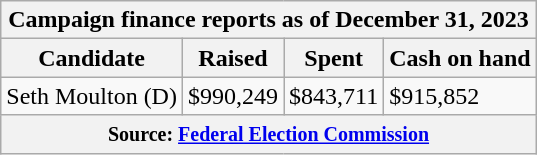<table class="wikitable sortable">
<tr>
<th colspan=4>Campaign finance reports as of December 31, 2023</th>
</tr>
<tr style="text-align:center;">
<th>Candidate</th>
<th>Raised</th>
<th>Spent</th>
<th>Cash on hand</th>
</tr>
<tr>
<td>Seth Moulton (D)</td>
<td>$990,249</td>
<td>$843,711</td>
<td>$915,852</td>
</tr>
<tr>
<th colspan="4"><small>Source: <a href='#'>Federal Election Commission</a></small></th>
</tr>
</table>
